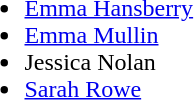<table>
<tr style="vertical-align:top">
<td><br><ul><li> <a href='#'>Emma Hansberry</a></li><li> <a href='#'>Emma Mullin</a></li><li> Jessica Nolan</li><li> <a href='#'>Sarah Rowe</a></li></ul></td>
</tr>
</table>
